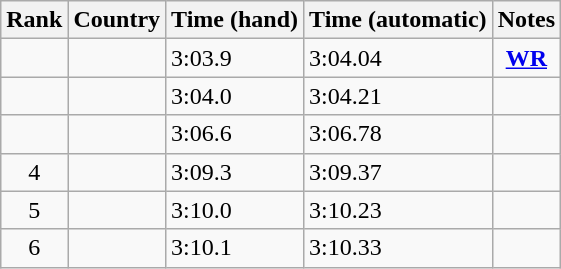<table class="wikitable sortable" style="text-align:center">
<tr>
<th>Rank</th>
<th>Country</th>
<th>Time (hand)</th>
<th>Time (automatic)</th>
<th>Notes</th>
</tr>
<tr>
<td></td>
<td align=left></td>
<td align=left>3:03.9</td>
<td align=left>3:04.04</td>
<td><strong><a href='#'>WR</a></strong></td>
</tr>
<tr>
<td></td>
<td align=left></td>
<td align=left>3:04.0</td>
<td align=left>3:04.21</td>
<td></td>
</tr>
<tr>
<td></td>
<td align=left></td>
<td align=left>3:06.6</td>
<td align=left>3:06.78</td>
<td></td>
</tr>
<tr>
<td>4</td>
<td align=left></td>
<td align=left>3:09.3</td>
<td align=left>3:09.37</td>
<td></td>
</tr>
<tr>
<td>5</td>
<td align=left></td>
<td align=left>3:10.0</td>
<td align=left>3:10.23</td>
<td></td>
</tr>
<tr>
<td>6</td>
<td align=left></td>
<td align=left>3:10.1</td>
<td align=left>3:10.33</td>
<td></td>
</tr>
</table>
